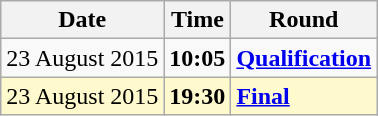<table class="wikitable">
<tr>
<th>Date</th>
<th>Time</th>
<th>Round</th>
</tr>
<tr>
<td>23 August 2015</td>
<td><strong>10:05</strong></td>
<td><strong><a href='#'>Qualification</a></strong></td>
</tr>
<tr style=background:lemonchiffon>
<td>23 August 2015</td>
<td><strong>19:30</strong></td>
<td><strong><a href='#'>Final</a></strong></td>
</tr>
</table>
